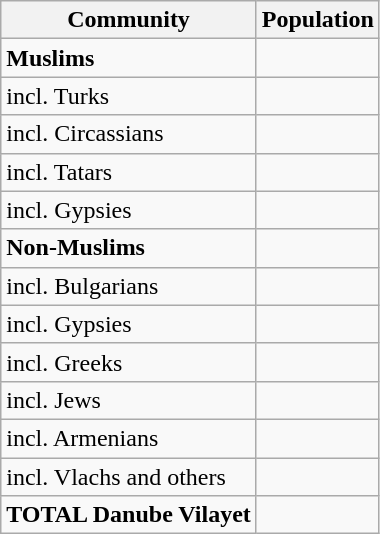<table class="wikitable sortable">
<tr>
<th>Community</th>
<th>Population</th>
</tr>
<tr>
<td><strong>Muslims</strong></td>
<td></td>
</tr>
<tr>
<td>incl. Turks</td>
<td></td>
</tr>
<tr>
<td>incl. Circassians</td>
<td></td>
</tr>
<tr>
<td>incl. Tatars</td>
<td></td>
</tr>
<tr>
<td>incl. Gypsies</td>
<td></td>
</tr>
<tr>
<td><strong>Non-Muslims</strong></td>
<td></td>
</tr>
<tr>
<td>incl. Bulgarians</td>
<td></td>
</tr>
<tr>
<td>incl. Gypsies</td>
<td></td>
</tr>
<tr>
<td>incl. Greeks</td>
<td></td>
</tr>
<tr>
<td>incl. Jews</td>
<td></td>
</tr>
<tr>
<td>incl. Armenians</td>
<td></td>
</tr>
<tr>
<td>incl. Vlachs and others</td>
<td></td>
</tr>
<tr>
<td><strong>TOTAL Danube Vilayet</strong></td>
<td></td>
</tr>
</table>
